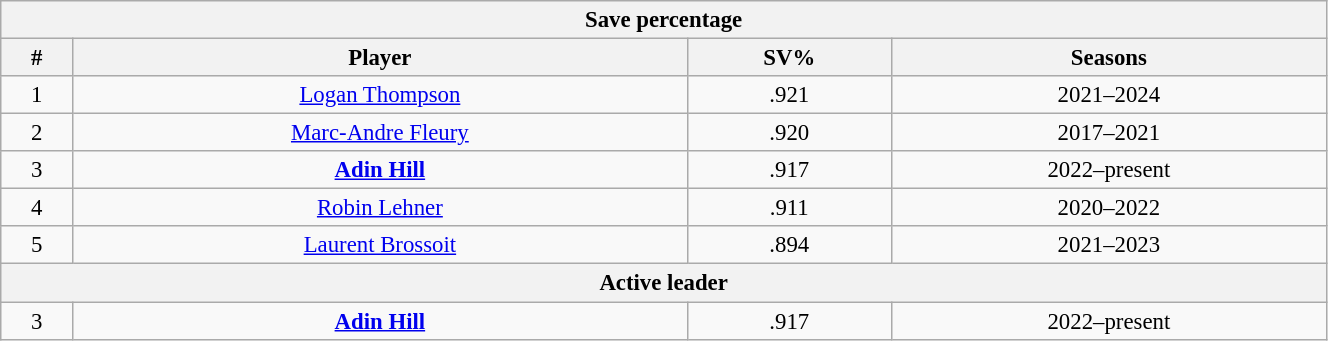<table class="wikitable" style="text-align: center; font-size: 95%" width="70%">
<tr>
<th colspan="4">Save percentage</th>
</tr>
<tr>
<th>#</th>
<th>Player</th>
<th>SV%</th>
<th>Seasons</th>
</tr>
<tr>
<td>1</td>
<td><a href='#'>Logan Thompson</a></td>
<td>.921</td>
<td>2021–2024</td>
</tr>
<tr>
<td>2</td>
<td><a href='#'>Marc-Andre Fleury</a></td>
<td>.920</td>
<td>2017–2021</td>
</tr>
<tr>
<td>3</td>
<td><strong><a href='#'>Adin Hill</a></strong></td>
<td>.917</td>
<td>2022–present</td>
</tr>
<tr>
<td>4</td>
<td><a href='#'>Robin Lehner</a></td>
<td>.911</td>
<td>2020–2022</td>
</tr>
<tr>
<td>5</td>
<td><a href='#'>Laurent Brossoit</a></td>
<td>.894</td>
<td>2021–2023</td>
</tr>
<tr>
<th colspan="4">Active leader</th>
</tr>
<tr>
<td>3</td>
<td><strong><a href='#'>Adin Hill</a></strong></td>
<td>.917</td>
<td>2022–present</td>
</tr>
</table>
